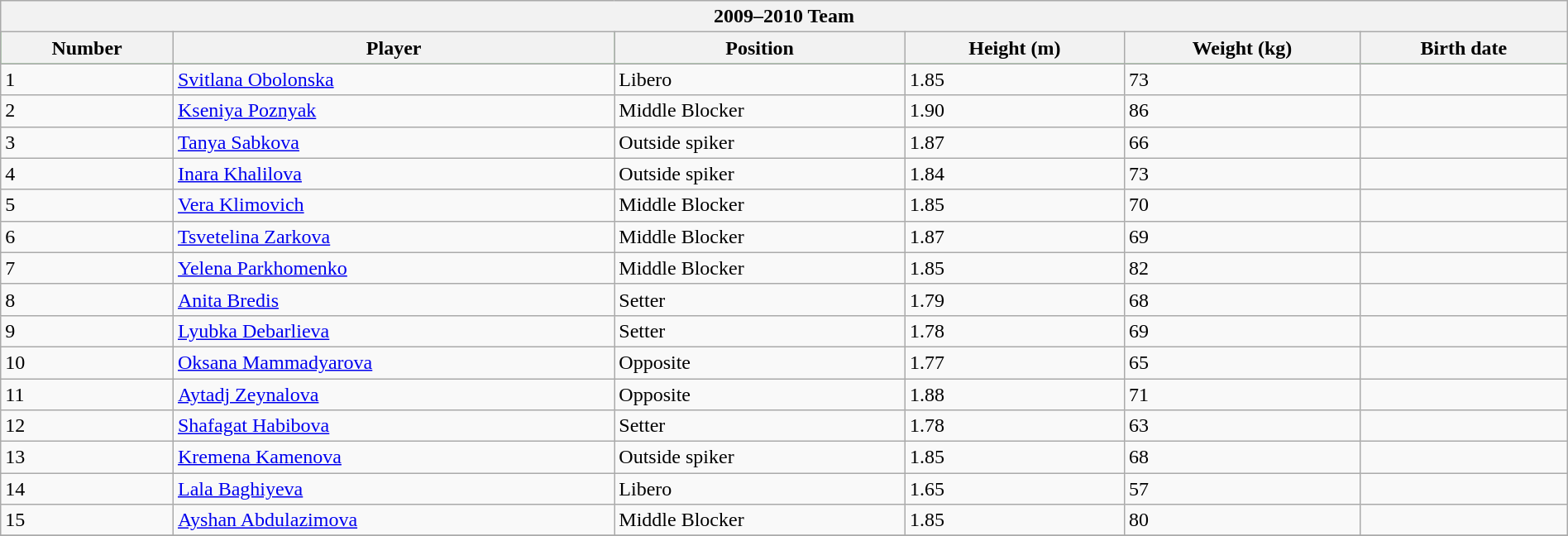<table class="wikitable collapsible collapsed" style="font-size:100%; width:100%;">
<tr>
<th colspan="6"><strong>2009–2010 Team</strong> </th>
</tr>
<tr bgcolor="#009900">
<th>Number</th>
<th>Player</th>
<th>Position</th>
<th>Height (m)</th>
<th>Weight (kg)</th>
<th>Birth date</th>
</tr>
<tr>
<td>1</td>
<td> <a href='#'>Svitlana Obolonska</a></td>
<td>Libero</td>
<td>1.85</td>
<td>73</td>
<td></td>
</tr>
<tr>
<td>2</td>
<td> <a href='#'>Kseniya Poznyak</a></td>
<td>Middle Blocker</td>
<td>1.90</td>
<td>86</td>
<td></td>
</tr>
<tr>
<td>3</td>
<td> <a href='#'>Tanya Sabkova</a></td>
<td>Outside spiker</td>
<td>1.87</td>
<td>66</td>
<td></td>
</tr>
<tr>
<td>4</td>
<td> <a href='#'>Inara Khalilova</a></td>
<td>Outside spiker</td>
<td>1.84</td>
<td>73</td>
<td></td>
</tr>
<tr>
<td>5</td>
<td> <a href='#'>Vera Klimovich</a></td>
<td>Middle Blocker</td>
<td>1.85</td>
<td>70</td>
<td></td>
</tr>
<tr>
<td>6</td>
<td> <a href='#'>Tsvetelina Zarkova</a></td>
<td>Middle Blocker</td>
<td>1.87</td>
<td>69</td>
<td></td>
</tr>
<tr>
<td>7</td>
<td> <a href='#'>Yelena Parkhomenko</a></td>
<td>Middle Blocker</td>
<td>1.85</td>
<td>82</td>
<td></td>
</tr>
<tr>
<td>8</td>
<td> <a href='#'>Anita Bredis</a></td>
<td>Setter</td>
<td>1.79</td>
<td>68</td>
<td></td>
</tr>
<tr>
<td>9</td>
<td> <a href='#'>Lyubka Debarlieva</a></td>
<td>Setter</td>
<td>1.78</td>
<td>69</td>
<td></td>
</tr>
<tr>
<td>10</td>
<td> <a href='#'>Oksana Mammadyarova</a></td>
<td>Opposite</td>
<td>1.77</td>
<td>65</td>
<td></td>
</tr>
<tr>
<td>11</td>
<td> <a href='#'>Aytadj Zeynalova</a></td>
<td>Opposite</td>
<td>1.88</td>
<td>71</td>
<td></td>
</tr>
<tr>
<td>12</td>
<td> <a href='#'>Shafagat Habibova</a></td>
<td>Setter</td>
<td>1.78</td>
<td>63</td>
<td></td>
</tr>
<tr>
<td>13</td>
<td> <a href='#'>Kremena Kamenova</a></td>
<td>Outside spiker</td>
<td>1.85</td>
<td>68</td>
<td></td>
</tr>
<tr>
<td>14</td>
<td> <a href='#'>Lala Baghiyeva</a></td>
<td>Libero</td>
<td>1.65</td>
<td>57</td>
<td></td>
</tr>
<tr>
<td>15</td>
<td> <a href='#'>Ayshan Abdulazimova</a></td>
<td>Middle Blocker</td>
<td>1.85</td>
<td>80</td>
<td></td>
</tr>
<tr>
</tr>
</table>
